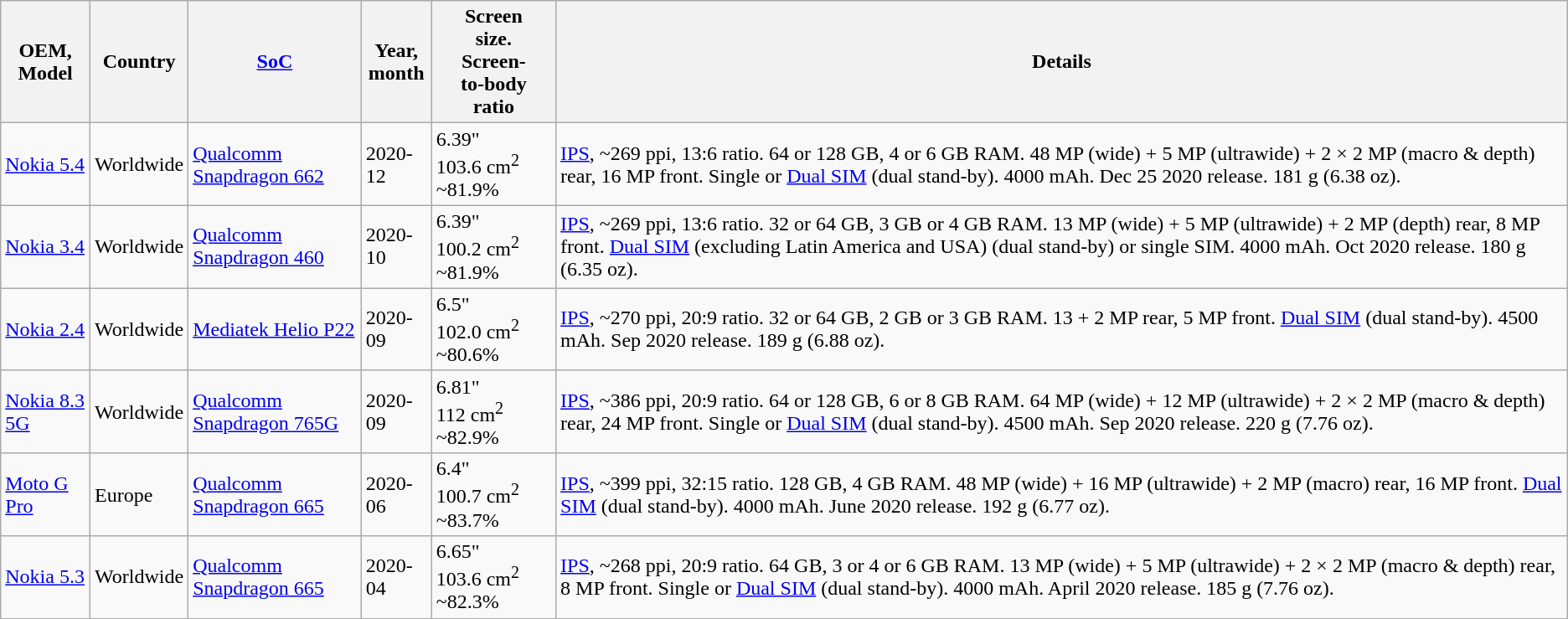<table class="wikitable sortable">
<tr>
<th>OEM,<br>Model</th>
<th>Country</th>
<th><a href='#'>SoC</a></th>
<th data-sort-type="isoDate">Year,<br>month</th>
<th data-sort-type="number">Screen<br>size.<br>Screen-<br>to-body<br>ratio</th>
<th>Details</th>
</tr>
<tr>
<td><a href='#'>Nokia 5.4</a></td>
<td>Worldwide</td>
<td><a href='#'>Qualcomm Snapdragon 662</a></td>
<td>2020-12</td>
<td>6.39"<br>103.6 cm<sup>2</sup><br>~81.9%</td>
<td><a href='#'>IPS</a>, ~269 ppi, 13:6 ratio. 64 or 128 GB, 4 or 6 GB RAM. 48 MP (wide) + 5 MP (ultrawide) + 2 × 2 MP (macro & depth) rear, 16 MP front. Single or <a href='#'>Dual SIM</a> (dual stand-by). 4000 mAh. Dec 25 2020 release. 181 g (6.38 oz).</td>
</tr>
<tr>
<td><a href='#'>Nokia 3.4</a></td>
<td>Worldwide</td>
<td><a href='#'>Qualcomm Snapdragon 460</a></td>
<td>2020-10</td>
<td>6.39"<br>100.2 cm<sup>2</sup> ~81.9%</td>
<td><a href='#'>IPS</a>, ~269 ppi, 13:6 ratio. 32 or 64 GB, 3 GB or 4 GB RAM. 13 MP (wide) + 5 MP (ultrawide) + 2 MP (depth) rear, 8 MP front. <a href='#'>Dual SIM</a> (excluding Latin America and USA) (dual stand-by) or single SIM. 4000 mAh. Oct 2020 release. 180 g (6.35 oz).</td>
</tr>
<tr>
<td><a href='#'>Nokia 2.4</a></td>
<td>Worldwide</td>
<td><a href='#'>Mediatek Helio P22</a></td>
<td>2020-09</td>
<td>6.5"<br>102.0 cm<sup>2</sup><br>~80.6%</td>
<td><a href='#'>IPS</a>, ~270 ppi, 20:9 ratio. 32 or 64 GB, 2 GB or 3 GB RAM. 13 + 2 MP rear, 5 MP front. <a href='#'>Dual SIM</a> (dual stand-by). 4500 mAh. Sep 2020 release. 189 g (6.88 oz).</td>
</tr>
<tr>
<td><a href='#'>Nokia 8.3 5G</a></td>
<td>Worldwide</td>
<td><a href='#'>Qualcomm Snapdragon 765G</a></td>
<td>2020-09</td>
<td>6.81"<br>112 cm<sup>2</sup><br>~82.9%</td>
<td><a href='#'>IPS</a>, ~386 ppi, 20:9 ratio. 64 or 128 GB, 6 or 8 GB RAM. 64 MP (wide) + 12 MP (ultrawide) + 2 × 2 MP (macro & depth) rear, 24 MP front. Single or <a href='#'>Dual SIM</a> (dual stand-by). 4500 mAh. Sep 2020 release. 220 g (7.76 oz).</td>
</tr>
<tr>
<td><a href='#'>Moto G Pro</a></td>
<td>Europe</td>
<td><a href='#'>Qualcomm Snapdragon 665</a></td>
<td>2020-06</td>
<td>6.4"<br>100.7 cm<sup>2</sup><br>~83.7%</td>
<td><a href='#'>IPS</a>, ~399 ppi, 32:15 ratio. 128 GB, 4 GB RAM. 48 MP (wide) + 16 MP (ultrawide) + 2 MP (macro) rear, 16 MP front. <a href='#'>Dual SIM</a> (dual stand-by). 4000 mAh. June 2020 release. 192 g (6.77 oz).</td>
</tr>
<tr>
<td><a href='#'>Nokia 5.3</a></td>
<td>Worldwide</td>
<td><a href='#'>Qualcomm Snapdragon 665</a></td>
<td>2020-04</td>
<td>6.65"<br>103.6 cm<sup>2</sup><br>~82.3%</td>
<td><a href='#'>IPS</a>, ~268 ppi, 20:9 ratio. 64 GB, 3 or 4 or 6 GB RAM. 13 MP (wide) + 5 MP (ultrawide) + 2 × 2 MP (macro & depth) rear, 8 MP front. Single or <a href='#'>Dual SIM</a> (dual stand-by). 4000 mAh. April 2020 release. 185 g (7.76 oz).</td>
</tr>
</table>
